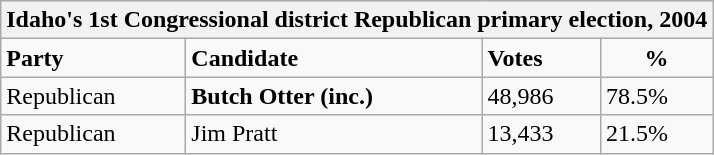<table class="wikitable">
<tr>
<th colspan="4">Idaho's 1st Congressional district Republican primary election, 2004</th>
</tr>
<tr>
<td><strong>Party</strong></td>
<td><strong>Candidate</strong></td>
<td><strong>Votes</strong></td>
<td align=center><strong>%</strong></td>
</tr>
<tr>
<td>Republican</td>
<td><strong>Butch Otter (inc.)</strong></td>
<td>48,986</td>
<td>78.5%</td>
</tr>
<tr>
<td>Republican</td>
<td>Jim Pratt</td>
<td>13,433</td>
<td>21.5%</td>
</tr>
</table>
